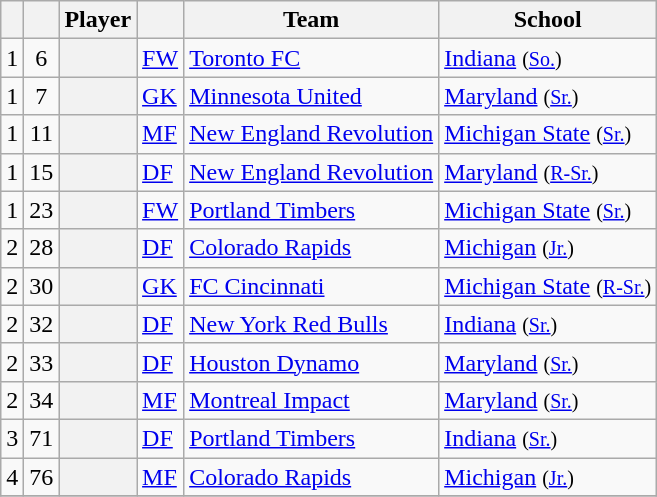<table class="wikitable sortable plainrowheaders" style="text-align:left">
<tr>
<th scope="col"></th>
<th scope="col"></th>
<th scope="col">Player</th>
<th scope="col"></th>
<th scope="col">Team</th>
<th scope="col">School</th>
</tr>
<tr>
<td style="text-align:center;">1</td>
<td style="text-align:center;">6</td>
<th scope="row"></th>
<td><a href='#'>FW</a></td>
<td><a href='#'>Toronto FC</a></td>
<td><a href='#'>Indiana</a> <small>(<a href='#'>So.</a>)</small></td>
</tr>
<tr>
<td style="text-align:center;">1</td>
<td style="text-align:center;">7</td>
<th scope="row"></th>
<td><a href='#'>GK</a></td>
<td><a href='#'>Minnesota United</a></td>
<td><a href='#'>Maryland</a> <small>(<a href='#'>Sr.</a>)</small></td>
</tr>
<tr>
<td style="text-align:center;">1</td>
<td style="text-align:center;">11</td>
<th scope="row"></th>
<td><a href='#'>MF</a></td>
<td><a href='#'>New England Revolution</a></td>
<td><a href='#'>Michigan State</a> <small>(<a href='#'>Sr.</a>)</small></td>
</tr>
<tr>
<td style="text-align:center;">1</td>
<td style="text-align:center;">15</td>
<th scope="row"></th>
<td><a href='#'>DF</a></td>
<td><a href='#'>New England Revolution</a></td>
<td><a href='#'>Maryland</a> <small>(<a href='#'>R-Sr.</a>)</small></td>
</tr>
<tr>
<td style="text-align:center;">1</td>
<td style="text-align:center;">23</td>
<th scope="row"></th>
<td><a href='#'>FW</a></td>
<td><a href='#'>Portland Timbers</a></td>
<td><a href='#'>Michigan State</a> <small>(<a href='#'>Sr.</a>)</small></td>
</tr>
<tr>
<td style="text-align:center;">2</td>
<td style="text-align:center;">28</td>
<th scope="row"></th>
<td><a href='#'>DF</a></td>
<td><a href='#'>Colorado Rapids</a></td>
<td><a href='#'>Michigan</a> <small>(<a href='#'>Jr.</a>)</small></td>
</tr>
<tr>
<td style="text-align:center;">2</td>
<td style="text-align:center;">30</td>
<th scope="row"></th>
<td><a href='#'>GK</a></td>
<td><a href='#'>FC Cincinnati</a></td>
<td><a href='#'>Michigan State</a> <small>(<a href='#'>R-Sr.</a>)</small></td>
</tr>
<tr>
<td style="text-align:center;">2</td>
<td style="text-align:center;">32</td>
<th scope="row"></th>
<td><a href='#'>DF</a></td>
<td><a href='#'>New York Red Bulls</a></td>
<td><a href='#'>Indiana</a> <small>(<a href='#'>Sr.</a>)</small></td>
</tr>
<tr>
<td style="text-align:center;">2</td>
<td style="text-align:center;">33</td>
<th scope="row"></th>
<td><a href='#'>DF</a></td>
<td><a href='#'>Houston Dynamo</a></td>
<td><a href='#'>Maryland</a> <small>(<a href='#'>Sr.</a>)</small></td>
</tr>
<tr>
<td style="text-align:center;">2</td>
<td style="text-align:center;">34</td>
<th scope="row"></th>
<td><a href='#'>MF</a></td>
<td><a href='#'>Montreal Impact</a></td>
<td><a href='#'>Maryland</a> <small>(<a href='#'>Sr.</a>)</small></td>
</tr>
<tr>
<td style="text-align:center;">3</td>
<td style="text-align:center;">71</td>
<th scope="row"></th>
<td><a href='#'>DF</a></td>
<td><a href='#'>Portland Timbers</a></td>
<td><a href='#'>Indiana</a> <small>(<a href='#'>Sr.</a>)</small></td>
</tr>
<tr>
<td style="text-align:center;">4</td>
<td style="text-align:center;">76</td>
<th scope="row"></th>
<td><a href='#'>MF</a></td>
<td><a href='#'>Colorado Rapids</a></td>
<td><a href='#'>Michigan</a> <small>(<a href='#'>Jr.</a>)</small></td>
</tr>
<tr>
</tr>
</table>
